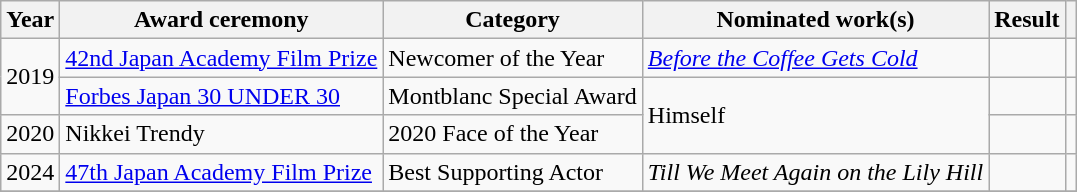<table class="wikitable sortable plainrowheaders">
<tr>
<th scope="col">Year</th>
<th scope="col">Award ceremony</th>
<th scope="col">Category</th>
<th scope="col">Nominated work(s)</th>
<th scope="col">Result</th>
<th scope="col" class="unsortable"></th>
</tr>
<tr>
<td rowspan="2">2019</td>
<td><a href='#'>42nd Japan Academy Film Prize</a></td>
<td>Newcomer of the Year</td>
<td><em><a href='#'>Before the Coffee Gets Cold</a></em></td>
<td></td>
<td></td>
</tr>
<tr>
<td><a href='#'>Forbes Japan 30 UNDER 30</a></td>
<td>Montblanc Special Award</td>
<td rowspan="2">Himself</td>
<td></td>
<td></td>
</tr>
<tr>
<td>2020</td>
<td>Nikkei Trendy</td>
<td>2020 Face of the Year</td>
<td></td>
<td></td>
</tr>
<tr>
<td>2024</td>
<td><a href='#'>47th Japan Academy Film Prize</a></td>
<td>Best Supporting Actor</td>
<td><em>Till We Meet Again on the Lily Hill</em></td>
<td></td>
<td></td>
</tr>
<tr>
</tr>
</table>
